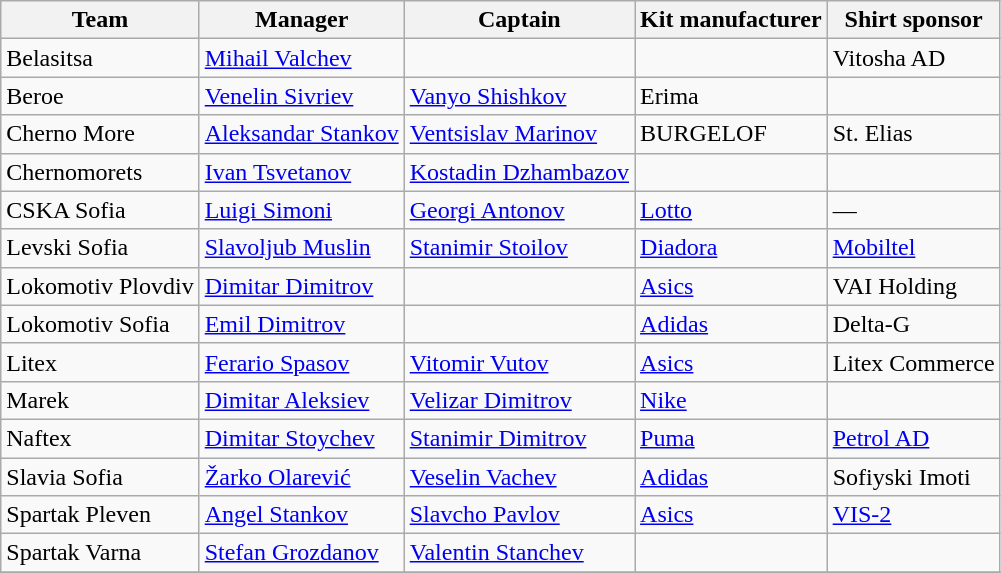<table class="wikitable sortable" style="text-align: left;">
<tr>
<th>Team</th>
<th>Manager</th>
<th>Captain</th>
<th>Kit manufacturer</th>
<th>Shirt sponsor</th>
</tr>
<tr>
<td>Belasitsa</td>
<td> <a href='#'>Mihail Valchev</a></td>
<td></td>
<td></td>
<td>Vitosha AD</td>
</tr>
<tr>
<td>Beroe</td>
<td> <a href='#'>Venelin Sivriev</a></td>
<td> <a href='#'>Vanyo Shishkov</a></td>
<td> Erima</td>
<td></td>
</tr>
<tr>
<td>Cherno More</td>
<td> <a href='#'>Aleksandar Stankov</a></td>
<td> <a href='#'>Ventsislav Marinov</a></td>
<td> BURGELOF</td>
<td>St. Elias</td>
</tr>
<tr>
<td>Chernomorets</td>
<td> <a href='#'>Ivan Tsvetanov</a></td>
<td> <a href='#'>Kostadin Dzhambazov</a></td>
<td></td>
<td></td>
</tr>
<tr>
<td>CSKA Sofia</td>
<td> <a href='#'>Luigi Simoni</a></td>
<td> <a href='#'>Georgi Antonov</a></td>
<td> <a href='#'>Lotto</a></td>
<td>—</td>
</tr>
<tr>
<td>Levski Sofia</td>
<td> <a href='#'>Slavoljub Muslin</a></td>
<td> <a href='#'>Stanimir Stoilov</a></td>
<td> <a href='#'>Diadora</a></td>
<td><a href='#'>Mobiltel</a></td>
</tr>
<tr>
<td>Lokomotiv Plovdiv</td>
<td> <a href='#'>Dimitar Dimitrov</a></td>
<td></td>
<td> <a href='#'>Asics</a></td>
<td>VAI Holding</td>
</tr>
<tr>
<td>Lokomotiv Sofia</td>
<td> <a href='#'>Emil Dimitrov</a></td>
<td></td>
<td> <a href='#'>Adidas</a></td>
<td>Delta-G</td>
</tr>
<tr>
<td>Litex</td>
<td> <a href='#'>Ferario Spasov</a></td>
<td> <a href='#'>Vitomir Vutov</a></td>
<td> <a href='#'>Asics</a></td>
<td>Litex Commerce</td>
</tr>
<tr>
<td>Marek</td>
<td> <a href='#'>Dimitar Aleksiev</a></td>
<td> <a href='#'>Velizar Dimitrov</a></td>
<td> <a href='#'>Nike</a></td>
<td></td>
</tr>
<tr>
<td>Naftex</td>
<td> <a href='#'>Dimitar Stoychev</a></td>
<td> <a href='#'>Stanimir Dimitrov</a></td>
<td> <a href='#'>Puma</a></td>
<td><a href='#'>Petrol AD</a></td>
</tr>
<tr>
<td>Slavia Sofia</td>
<td> <a href='#'>Žarko Olarević</a></td>
<td> <a href='#'>Veselin Vachev</a></td>
<td> <a href='#'>Adidas</a></td>
<td>Sofiyski Imoti</td>
</tr>
<tr>
<td>Spartak Pleven</td>
<td> <a href='#'>Angel Stankov</a></td>
<td> <a href='#'>Slavcho Pavlov</a></td>
<td> <a href='#'>Asics</a></td>
<td><a href='#'>VIS-2</a></td>
</tr>
<tr>
<td>Spartak Varna</td>
<td> <a href='#'>Stefan Grozdanov</a></td>
<td> <a href='#'>Valentin Stanchev</a></td>
<td></td>
<td></td>
</tr>
<tr>
</tr>
</table>
